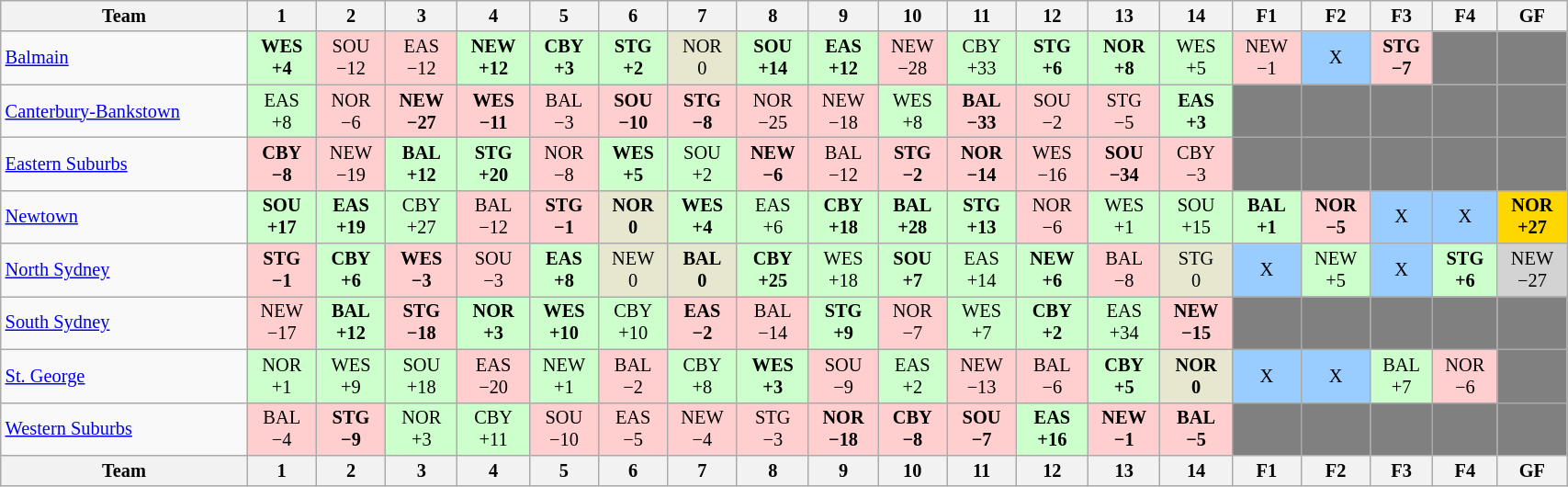<table class="wikitable sortable" style="font-size:85%; text-align:center; width:90%">
<tr valign="top">
<th valign="middle">Team</th>
<th>1</th>
<th>2</th>
<th>3</th>
<th>4</th>
<th>5</th>
<th>6</th>
<th>7</th>
<th>8</th>
<th>9</th>
<th>10</th>
<th>11</th>
<th>12</th>
<th>13</th>
<th>14</th>
<th>F1</th>
<th>F2</th>
<th>F3</th>
<th>F4</th>
<th>GF</th>
</tr>
<tr>
<td align="left"><a href='#'>Balmain</a></td>
<td style="background:#cfc;"><strong>WES<br>+4</strong></td>
<td style="background:#FFCFCF;">SOU<br>−12</td>
<td style="background:#FFCFCF;">EAS<br>−12</td>
<td style="background:#cfc;"><strong>NEW<br>+12</strong></td>
<td style="background:#cfc;"><strong>CBY<br>+3</strong></td>
<td style="background:#cfc;"><strong>STG<br>+2</strong></td>
<td style="background:#E6E7CE;">NOR<br>0</td>
<td style="background:#cfc;"><strong>SOU<br>+14</strong></td>
<td style="background:#cfc;"><strong>EAS<br>+12</strong></td>
<td style="background:#FFCFCF;">NEW<br>−28</td>
<td style="background:#cfc;">CBY<br>+33</td>
<td style="background:#cfc;"><strong>STG<br>+6</strong></td>
<td style="background:#cfc;"><strong>NOR<br>+8</strong></td>
<td style="background:#cfc;">WES<br>+5</td>
<td style="background:#FFCFCF;">NEW<br>−1</td>
<td style="background:#99ccff;">X</td>
<td style="background:#FFCFCF;"><strong>STG<br>−7</strong></td>
<td style="background:#808080;"></td>
<td style="background:#808080;"></td>
</tr>
<tr>
<td align="left"><a href='#'>Canterbury-Bankstown</a></td>
<td style="background:#cfc;">EAS<br>+8</td>
<td style="background:#FFCFCF;">NOR<br>−6</td>
<td style="background:#FFCFCF;"><strong>NEW<br>−27</strong></td>
<td style="background:#FFCFCF;"><strong>WES<br>−11</strong></td>
<td style="background:#FFCFCF;">BAL<br>−3</td>
<td style="background:#FFCFCF;"><strong>SOU<br>−10</strong></td>
<td style="background:#FFCFCF;"><strong>STG<br>−8</strong></td>
<td style="background:#FFCFCF;">NOR<br>−25</td>
<td style="background:#FFCFCF;">NEW<br>−18</td>
<td style="background:#cfc;">WES<br>+8</td>
<td style="background:#FFCFCF;"><strong>BAL<br>−33</strong></td>
<td style="background:#FFCFCF;">SOU<br>−2</td>
<td style="background:#FFCFCF;">STG<br>−5</td>
<td style="background:#cfc;"><strong>EAS<br>+3</strong></td>
<td style="background:#808080;"></td>
<td style="background:#808080;"></td>
<td style="background:#808080;"></td>
<td style="background:#808080;"></td>
<td style="background:#808080;"></td>
</tr>
<tr>
<td align="left"><a href='#'>Eastern Suburbs</a></td>
<td style="background:#FFCFCF;"><strong>CBY<br>−8</strong></td>
<td style="background:#FFCFCF;">NEW<br>−19</td>
<td style="background:#cfc;"><strong>BAL<br>+12</strong></td>
<td style="background:#cfc;"><strong>STG<br>+20</strong></td>
<td style="background:#FFCFCF;">NOR<br>−8</td>
<td style="background:#cfc;"><strong>WES<br>+5</strong></td>
<td style="background:#cfc;">SOU<br>+2</td>
<td style="background:#FFCFCF;"><strong>NEW<br>−6</strong></td>
<td style="background:#FFCFCF;">BAL<br>−12</td>
<td style="background:#FFCFCF;"><strong>STG<br>−2</strong></td>
<td style="background:#FFCFCF;"><strong>NOR<br>−14</strong></td>
<td style="background:#FFCFCF;">WES<br>−16</td>
<td style="background:#FFCFCF;"><strong>SOU<br>−34</strong></td>
<td style="background:#FFCFCF;">CBY<br>−3</td>
<td style="background:#808080;"></td>
<td style="background:#808080;"></td>
<td style="background:#808080;"></td>
<td style="background:#808080;"></td>
<td style="background:#808080;"></td>
</tr>
<tr>
<td align="left"><a href='#'>Newtown</a></td>
<td style="background:#cfc;"><strong>SOU<br>+17</strong></td>
<td style="background:#cfc;"><strong>EAS<br>+19</strong></td>
<td style="background:#cfc;">CBY<br>+27</td>
<td style="background:#FFCFCF;">BAL<br>−12</td>
<td style="background:#FFCFCF;"><strong>STG<br>−1</strong></td>
<td style="background:#E6E7CE;"><strong>NOR<br>0</strong></td>
<td style="background:#cfc;"><strong>WES<br>+4</strong></td>
<td style="background:#cfc;">EAS<br>+6</td>
<td style="background:#cfc;"><strong>CBY<br>+18</strong></td>
<td style="background:#cfc;"><strong>BAL<br>+28</strong></td>
<td style="background:#cfc;"><strong>STG<br>+13</strong></td>
<td style="background:#FFCFCF;">NOR<br>−6</td>
<td style="background:#cfc;">WES<br>+1</td>
<td style="background:#cfc;">SOU<br>+15</td>
<td style="background:#cfc;"><strong>BAL<br>+1</strong></td>
<td style="background:#FFCFCF;"><strong>NOR<br>−5</strong></td>
<td style="background:#99ccff;">X</td>
<td style="background:#99ccff;">X</td>
<td style="background:#FFD700;"><strong>NOR<br>+27</strong></td>
</tr>
<tr>
<td align="left"><a href='#'>North Sydney</a></td>
<td style="background:#FFCFCF;"><strong>STG<br>−1</strong></td>
<td style="background:#cfc;"><strong>CBY<br>+6</strong></td>
<td style="background:#FFCFCF;"><strong>WES<br>−3</strong></td>
<td style="background:#FFCFCF;">SOU<br>−3</td>
<td style="background:#cfc;"><strong>EAS<br>+8</strong></td>
<td style="background:#E6E7CE;">NEW<br>0</td>
<td style="background:#E6E7CE;"><strong>BAL<br>0</strong></td>
<td style="background:#cfc;"><strong>CBY<br>+25</strong></td>
<td style="background:#cfc;">WES<br>+18</td>
<td style="background:#cfc;"><strong>SOU<br>+7</strong></td>
<td style="background:#cfc;">EAS<br>+14</td>
<td style="background:#cfc;"><strong>NEW<br>+6</strong></td>
<td style="background:#FFCFCF;">BAL<br>−8</td>
<td style="background:#E6E7CE;">STG<br>0</td>
<td style="background:#99ccff;">X</td>
<td style="background:#cfc;">NEW<br>+5</td>
<td style="background:#99ccff;">X</td>
<td style="background:#cfc;"><strong>STG<br>+6</strong></td>
<td style="background:#D3D3D3;">NEW<br>−27</td>
</tr>
<tr>
<td align="left"><a href='#'>South Sydney</a></td>
<td style="background:#FFCFCF;">NEW<br>−17</td>
<td style="background:#cfc;"><strong>BAL<br>+12</strong></td>
<td style="background:#FFCFCF;"><strong>STG<br>−18</strong></td>
<td style="background:#cfc;"><strong>NOR<br>+3</strong></td>
<td style="background:#cfc;"><strong>WES<br>+10</strong></td>
<td style="background:#cfc;">CBY<br>+10</td>
<td style="background:#FFCFCF;"><strong>EAS<br>−2</strong></td>
<td style="background:#FFCFCF;">BAL<br>−14</td>
<td style="background:#cfc;"><strong>STG<br>+9</strong></td>
<td style="background:#FFCFCF;">NOR<br>−7</td>
<td style="background:#cfc;">WES<br>+7</td>
<td style="background:#cfc;"><strong>CBY<br>+2</strong></td>
<td style="background:#cfc;">EAS<br>+34</td>
<td style="background:#FFCFCF;"><strong>NEW<br>−15</strong></td>
<td style="background:#808080;"></td>
<td style="background:#808080;"></td>
<td style="background:#808080;"></td>
<td style="background:#808080;"></td>
<td style="background:#808080;"></td>
</tr>
<tr>
<td align="left"><a href='#'>St. George</a></td>
<td style="background:#cfc;">NOR<br>+1</td>
<td style="background:#cfc;">WES<br>+9</td>
<td style="background:#cfc;">SOU<br>+18</td>
<td style="background:#FFCFCF;">EAS<br>−20</td>
<td style="background:#cfc;">NEW<br>+1</td>
<td style="background:#FFCFCF;">BAL<br>−2</td>
<td style="background:#cfc;">CBY<br>+8</td>
<td style="background:#cfc;"><strong>WES<br>+3</strong></td>
<td style="background:#FFCFCF;">SOU<br>−9</td>
<td style="background:#cfc;">EAS<br>+2</td>
<td style="background:#FFCFCF;">NEW<br>−13</td>
<td style="background:#FFCFCF;">BAL<br>−6</td>
<td style="background:#cfc;"><strong>CBY<br>+5</strong></td>
<td style="background:#E6E7CE;"><strong>NOR<br>0</strong></td>
<td style="background:#99ccff;">X</td>
<td style="background:#99ccff;">X</td>
<td style="background:#cfc;">BAL<br>+7</td>
<td style="background:#FFCFCF;">NOR<br>−6</td>
<td style="background:#808080;"></td>
</tr>
<tr>
<td align="left"><a href='#'>Western Suburbs</a></td>
<td style="background:#FFCFCF;">BAL<br>−4</td>
<td style="background:#FFCFCF;"><strong>STG<br>−9</strong></td>
<td style="background:#cfc;">NOR<br>+3</td>
<td style="background:#cfc;">CBY<br>+11</td>
<td style="background:#FFCFCF;">SOU<br>−10</td>
<td style="background:#FFCFCF;">EAS<br>−5</td>
<td style="background:#FFCFCF;">NEW<br>−4</td>
<td style="background:#FFCFCF;">STG<br>−3</td>
<td style="background:#FFCFCF;"><strong>NOR<br>−18</strong></td>
<td style="background:#FFCFCF;"><strong>CBY<br>−8</strong></td>
<td style="background:#FFCFCF;"><strong>SOU<br>−7</strong></td>
<td style="background:#cfc;"><strong>EAS<br>+16</strong></td>
<td style="background:#FFCFCF;"><strong>NEW<br>−1</strong></td>
<td style="background:#FFCFCF;"><strong>BAL<br>−5</strong></td>
<td style="background:#808080;"></td>
<td style="background:#808080;"></td>
<td style="background:#808080;"></td>
<td style="background:#808080;"></td>
<td style="background:#808080;"></td>
</tr>
<tr valign="top">
<th valign="middle">Team</th>
<th>1</th>
<th>2</th>
<th>3</th>
<th>4</th>
<th>5</th>
<th>6</th>
<th>7</th>
<th>8</th>
<th>9</th>
<th>10</th>
<th>11</th>
<th>12</th>
<th>13</th>
<th>14</th>
<th>F1</th>
<th>F2</th>
<th>F3</th>
<th>F4</th>
<th>GF</th>
</tr>
</table>
